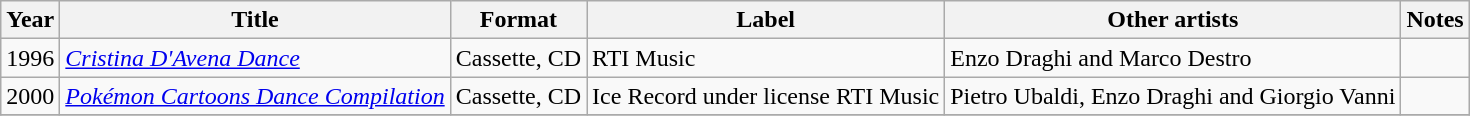<table class=wikitable>
<tr>
<th>Year</th>
<th>Title</th>
<th>Format</th>
<th>Label</th>
<th>Other artists</th>
<th>Notes</th>
</tr>
<tr>
<td>1996</td>
<td><em><a href='#'>Cristina D'Avena Dance</a></em></td>
<td>Cassette, CD</td>
<td>RTI Music</td>
<td>Enzo Draghi and Marco Destro</td>
<td></td>
</tr>
<tr>
<td>2000</td>
<td><em><a href='#'>Pokémon Cartoons Dance Compilation</a></em></td>
<td>Cassette, CD</td>
<td>Ice Record under license RTI Music</td>
<td>Pietro Ubaldi, Enzo Draghi and Giorgio Vanni</td>
<td></td>
</tr>
<tr>
</tr>
</table>
